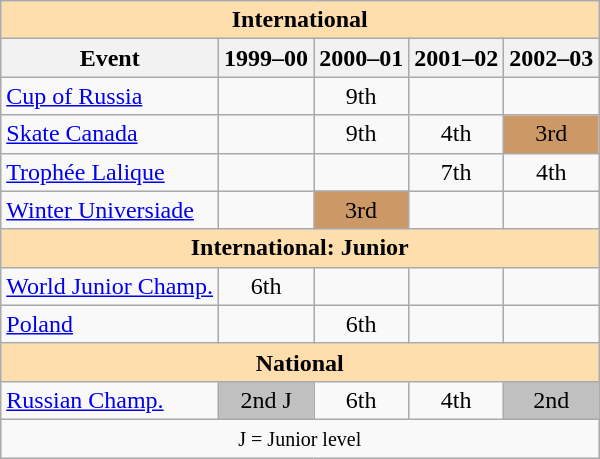<table class="wikitable" style="text-align:center">
<tr>
<th style="background-color: #ffdead; " colspan=5 align=center>International</th>
</tr>
<tr>
<th>Event</th>
<th>1999–00</th>
<th>2000–01</th>
<th>2001–02</th>
<th>2002–03</th>
</tr>
<tr>
<td align=left> <a href='#'>Cup of Russia</a></td>
<td></td>
<td>9th</td>
<td></td>
<td></td>
</tr>
<tr>
<td align=left>  <a href='#'>Skate Canada</a></td>
<td></td>
<td>9th</td>
<td>4th</td>
<td bgcolor=cc9966>3rd</td>
</tr>
<tr>
<td align=left> <a href='#'>Trophée Lalique</a></td>
<td></td>
<td></td>
<td>7th</td>
<td>4th</td>
</tr>
<tr>
<td align=left><a href='#'>Winter Universiade</a></td>
<td></td>
<td bgcolor=cc9966>3rd</td>
<td></td>
<td></td>
</tr>
<tr>
<th style="background-color: #ffdead; " colspan=5 align=center>International: Junior</th>
</tr>
<tr>
<td align=left><a href='#'>World Junior Champ.</a></td>
<td>6th</td>
<td></td>
<td></td>
<td></td>
</tr>
<tr>
<td align=left> <a href='#'>Poland</a></td>
<td></td>
<td>6th</td>
<td></td>
<td></td>
</tr>
<tr>
<th style="background-color: #ffdead; " colspan=5 align=center>National</th>
</tr>
<tr>
<td align=left><a href='#'>Russian Champ.</a></td>
<td bgcolor=silver>2nd J</td>
<td>6th</td>
<td>4th</td>
<td bgcolor=silver>2nd</td>
</tr>
<tr>
<td colspan=5 align=center><small> J = Junior level </small></td>
</tr>
</table>
